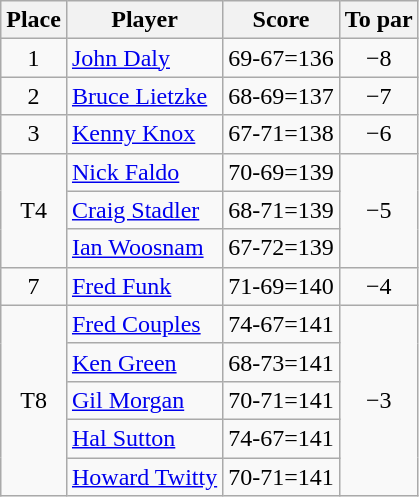<table class="wikitable">
<tr>
<th>Place</th>
<th>Player</th>
<th>Score</th>
<th>To par</th>
</tr>
<tr>
<td align=center>1</td>
<td> <a href='#'>John Daly</a></td>
<td align=center>69-67=136</td>
<td align=center>−8</td>
</tr>
<tr>
<td align=center>2</td>
<td> <a href='#'>Bruce Lietzke</a></td>
<td align=center>68-69=137</td>
<td align=center>−7</td>
</tr>
<tr>
<td align=center>3</td>
<td> <a href='#'>Kenny Knox</a></td>
<td align=center>67-71=138</td>
<td align=center>−6</td>
</tr>
<tr>
<td rowspan="3" align=center>T4</td>
<td> <a href='#'>Nick Faldo</a></td>
<td align=center>70-69=139</td>
<td rowspan="3" align=center>−5</td>
</tr>
<tr>
<td> <a href='#'>Craig Stadler</a></td>
<td align=center>68-71=139</td>
</tr>
<tr>
<td> <a href='#'>Ian Woosnam</a></td>
<td align=center>67-72=139</td>
</tr>
<tr>
<td align=center>7</td>
<td> <a href='#'>Fred Funk</a></td>
<td align=center>71-69=140</td>
<td align=center>−4</td>
</tr>
<tr>
<td rowspan="5" align=center>T8</td>
<td> <a href='#'>Fred Couples</a></td>
<td align=center>74-67=141</td>
<td rowspan="5" align=center>−3</td>
</tr>
<tr>
<td> <a href='#'>Ken Green</a></td>
<td align=center>68-73=141</td>
</tr>
<tr>
<td> <a href='#'>Gil Morgan</a></td>
<td align=center>70-71=141</td>
</tr>
<tr>
<td> <a href='#'>Hal Sutton</a></td>
<td align=center>74-67=141</td>
</tr>
<tr>
<td> <a href='#'>Howard Twitty</a></td>
<td align=center>70-71=141</td>
</tr>
</table>
